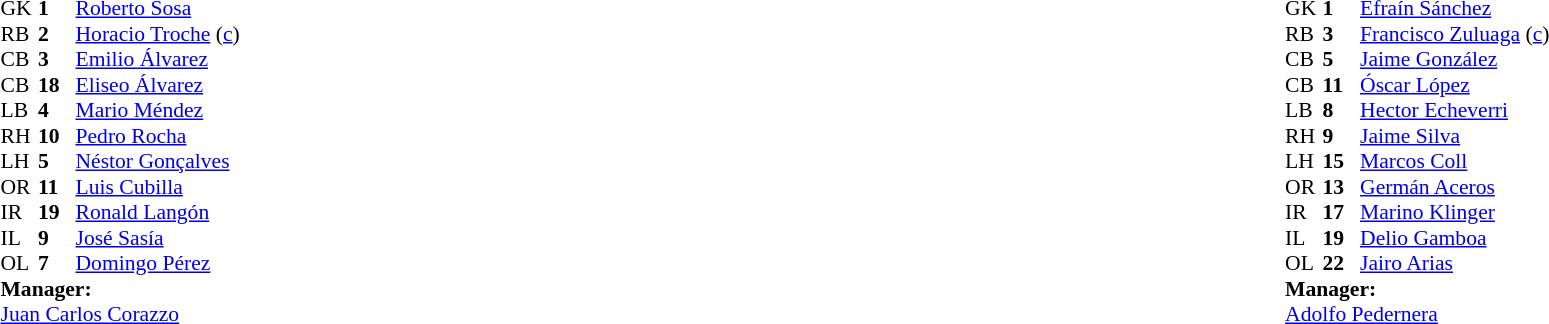<table width="100%">
<tr>
<td valign="top" width="50%"><br><table style="font-size: 90%" cellspacing="0" cellpadding="0">
<tr>
<th width="25"></th>
<th width="25"></th>
</tr>
<tr>
<td>GK</td>
<td><strong>1</strong></td>
<td><a href='#'>Roberto Sosa</a></td>
</tr>
<tr>
<td>RB</td>
<td><strong>2</strong></td>
<td><a href='#'>Horacio Troche</a> (<a href='#'>c</a>)</td>
</tr>
<tr>
<td>CB</td>
<td><strong>3</strong></td>
<td><a href='#'>Emilio Álvarez</a></td>
</tr>
<tr>
<td>CB</td>
<td><strong>18</strong></td>
<td><a href='#'>Eliseo Álvarez</a></td>
</tr>
<tr>
<td>LB</td>
<td><strong>4</strong></td>
<td><a href='#'>Mario Méndez</a></td>
</tr>
<tr>
<td>RH</td>
<td><strong>10</strong></td>
<td><a href='#'>Pedro Rocha</a></td>
</tr>
<tr>
<td>LH</td>
<td><strong>5</strong></td>
<td><a href='#'>Néstor Gonçalves</a></td>
</tr>
<tr>
<td>OR</td>
<td><strong>11</strong></td>
<td><a href='#'>Luis Cubilla</a></td>
</tr>
<tr>
<td>IR</td>
<td><strong>19</strong></td>
<td><a href='#'>Ronald Langón</a></td>
</tr>
<tr>
<td>IL</td>
<td><strong>9</strong></td>
<td><a href='#'>José Sasía</a></td>
</tr>
<tr>
<td>OL</td>
<td><strong>7</strong></td>
<td><a href='#'>Domingo Pérez</a></td>
</tr>
<tr>
<td colspan="3"><strong>Manager:</strong></td>
</tr>
<tr>
<td colspan="3"> <a href='#'>Juan Carlos Corazzo</a></td>
</tr>
</table>
</td>
<td valign="top" width="50%"><br><table style="font-size: 90%" cellspacing="0" cellpadding="0" align=center>
<tr>
<th width="25"></th>
<th width="25"></th>
</tr>
<tr>
<td>GK</td>
<td><strong>1</strong></td>
<td><a href='#'>Efraín Sánchez</a></td>
</tr>
<tr>
<td>RB</td>
<td><strong>3</strong></td>
<td><a href='#'>Francisco Zuluaga</a> (<a href='#'>c</a>)</td>
</tr>
<tr>
<td>CB</td>
<td><strong>5</strong></td>
<td><a href='#'>Jaime González</a></td>
</tr>
<tr>
<td>CB</td>
<td><strong>11</strong></td>
<td><a href='#'>Óscar López</a></td>
</tr>
<tr>
<td>LB</td>
<td><strong>8</strong></td>
<td><a href='#'>Hector Echeverri</a></td>
</tr>
<tr>
<td>RH</td>
<td><strong>9</strong></td>
<td><a href='#'>Jaime Silva</a></td>
</tr>
<tr>
<td>LH</td>
<td><strong>15</strong></td>
<td><a href='#'>Marcos Coll</a></td>
</tr>
<tr>
<td>OR</td>
<td><strong>13</strong></td>
<td><a href='#'>Germán Aceros</a></td>
</tr>
<tr>
<td>IR</td>
<td><strong>17</strong></td>
<td><a href='#'>Marino Klinger</a></td>
</tr>
<tr>
<td>IL</td>
<td><strong>19</strong></td>
<td><a href='#'>Delio Gamboa</a></td>
</tr>
<tr>
<td>OL</td>
<td><strong>22</strong></td>
<td><a href='#'>Jairo Arias</a></td>
</tr>
<tr>
<td colspan="3"><strong>Manager:</strong></td>
</tr>
<tr>
<td colspan="3"> <a href='#'>Adolfo Pedernera</a></td>
</tr>
</table>
</td>
</tr>
</table>
